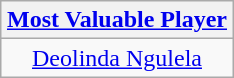<table class=wikitable style="text-align:center; margin:auto">
<tr>
<th><a href='#'>Most Valuable Player</a></th>
</tr>
<tr>
<td> <a href='#'>Deolinda Ngulela</a></td>
</tr>
</table>
